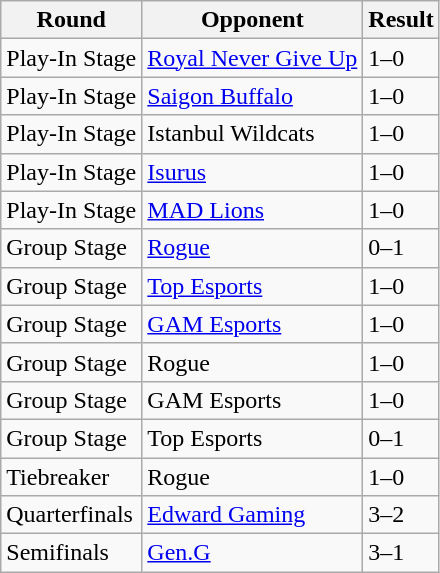<table class="wikitable">
<tr>
<th>Round</th>
<th>Opponent</th>
<th>Result</th>
</tr>
<tr>
<td>Play-In Stage</td>
<td><a href='#'>Royal Never Give Up</a></td>
<td>1–0</td>
</tr>
<tr>
<td>Play-In Stage</td>
<td><a href='#'>Saigon Buffalo</a></td>
<td>1–0</td>
</tr>
<tr>
<td>Play-In Stage</td>
<td>Istanbul Wildcats</td>
<td>1–0</td>
</tr>
<tr>
<td>Play-In Stage</td>
<td><a href='#'>Isurus</a></td>
<td>1–0</td>
</tr>
<tr>
<td>Play-In Stage</td>
<td><a href='#'>MAD Lions</a></td>
<td>1–0</td>
</tr>
<tr>
<td>Group Stage</td>
<td><a href='#'>Rogue</a></td>
<td>0–1</td>
</tr>
<tr>
<td>Group Stage</td>
<td><a href='#'>Top Esports</a></td>
<td>1–0</td>
</tr>
<tr>
<td>Group Stage</td>
<td><a href='#'>GAM Esports</a></td>
<td>1–0</td>
</tr>
<tr>
<td>Group Stage</td>
<td>Rogue</td>
<td>1–0</td>
</tr>
<tr>
<td>Group Stage</td>
<td>GAM Esports</td>
<td>1–0</td>
</tr>
<tr>
<td>Group Stage</td>
<td>Top Esports</td>
<td>0–1</td>
</tr>
<tr>
<td>Tiebreaker</td>
<td>Rogue</td>
<td>1–0</td>
</tr>
<tr>
<td>Quarterfinals</td>
<td><a href='#'>Edward Gaming</a></td>
<td>3–2</td>
</tr>
<tr>
<td>Semifinals</td>
<td><a href='#'>Gen.G</a></td>
<td>3–1</td>
</tr>
</table>
